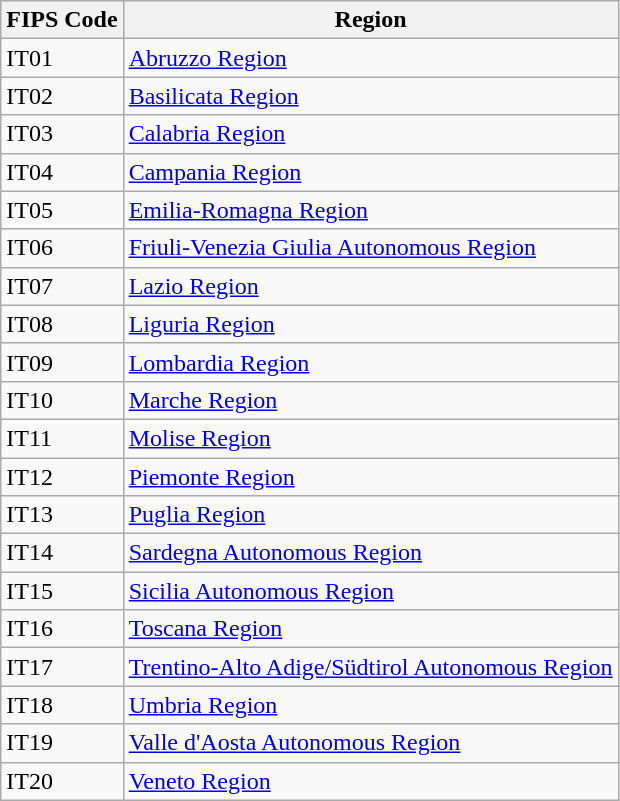<table class="wikitable">
<tr>
<th>FIPS Code</th>
<th>Region</th>
</tr>
<tr>
<td>IT01</td>
<td><a href='#'>Abruzzo Region</a></td>
</tr>
<tr>
<td>IT02</td>
<td><a href='#'>Basilicata Region</a></td>
</tr>
<tr>
<td>IT03</td>
<td><a href='#'>Calabria Region</a></td>
</tr>
<tr>
<td>IT04</td>
<td><a href='#'>Campania Region</a></td>
</tr>
<tr>
<td>IT05</td>
<td><a href='#'>Emilia-Romagna Region</a></td>
</tr>
<tr>
<td>IT06</td>
<td><a href='#'>Friuli-Venezia Giulia Autonomous Region</a></td>
</tr>
<tr>
<td>IT07</td>
<td><a href='#'>Lazio Region</a></td>
</tr>
<tr>
<td>IT08</td>
<td><a href='#'>Liguria Region</a></td>
</tr>
<tr>
<td>IT09</td>
<td><a href='#'>Lombardia Region</a></td>
</tr>
<tr>
<td>IT10</td>
<td><a href='#'>Marche Region</a></td>
</tr>
<tr>
<td>IT11</td>
<td><a href='#'>Molise Region</a></td>
</tr>
<tr>
<td>IT12</td>
<td><a href='#'>Piemonte Region</a></td>
</tr>
<tr>
<td>IT13</td>
<td><a href='#'>Puglia Region</a></td>
</tr>
<tr>
<td>IT14</td>
<td><a href='#'>Sardegna Autonomous Region</a></td>
</tr>
<tr>
<td>IT15</td>
<td><a href='#'>Sicilia Autonomous Region</a></td>
</tr>
<tr>
<td>IT16</td>
<td><a href='#'>Toscana Region</a></td>
</tr>
<tr>
<td>IT17</td>
<td><a href='#'>Trentino-Alto Adige/Südtirol Autonomous Region</a></td>
</tr>
<tr>
<td>IT18</td>
<td><a href='#'>Umbria Region</a></td>
</tr>
<tr>
<td>IT19</td>
<td><a href='#'>Valle d'Aosta Autonomous Region</a></td>
</tr>
<tr>
<td>IT20</td>
<td><a href='#'>Veneto Region</a></td>
</tr>
</table>
